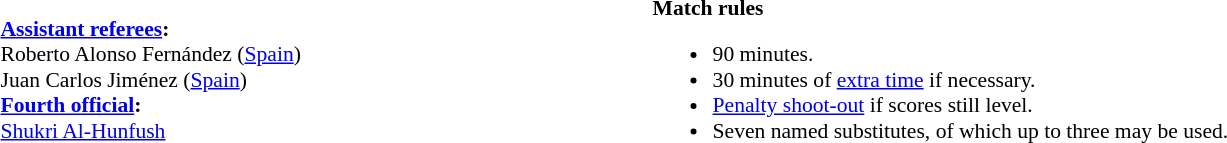<table width=100% style="font-size:90%">
<tr>
<td><br><strong><a href='#'>Assistant referees</a>:</strong>
<br>Roberto Alonso Fernández (<a href='#'>Spain</a>)
<br>Juan Carlos Jiménez (<a href='#'>Spain</a>)
<br><strong><a href='#'>Fourth official</a>:</strong>
<br><a href='#'>Shukri Al-Hunfush</a></td>
<td><br><strong>Match rules</strong><ul><li>90 minutes.</li><li>30 minutes of <a href='#'>extra time</a> if necessary.</li><li><a href='#'>Penalty shoot-out</a> if scores still level.</li><li>Seven named substitutes, of which up to three may be used.</li></ul></td>
</tr>
</table>
